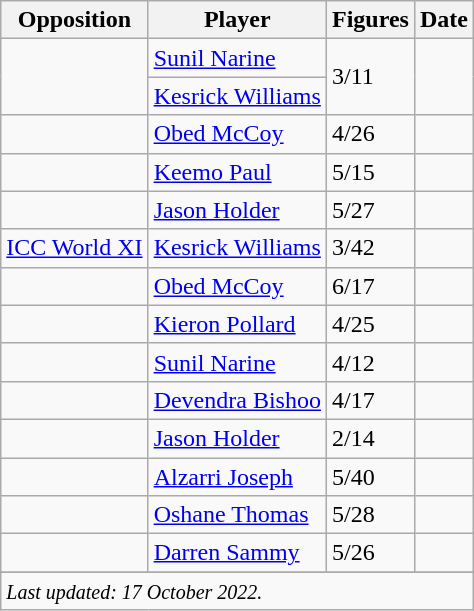<table class="wikitable sortable">
<tr>
<th>Opposition</th>
<th>Player</th>
<th>Figures</th>
<th>Date</th>
</tr>
<tr>
<td rowspan=2></td>
<td><a href='#'>Sunil Narine</a></td>
<td rowspan=2>3/11</td>
<td rowspan=2></td>
</tr>
<tr>
<td><a href='#'>Kesrick Williams</a></td>
</tr>
<tr>
<td></td>
<td><a href='#'>Obed McCoy</a></td>
<td>4/26</td>
<td></td>
</tr>
<tr>
<td></td>
<td><a href='#'>Keemo Paul</a></td>
<td>5/15</td>
<td></td>
</tr>
<tr>
<td></td>
<td><a href='#'>Jason Holder</a></td>
<td>5/27</td>
<td></td>
</tr>
<tr>
<td><a href='#'>ICC World XI</a></td>
<td><a href='#'>Kesrick Williams</a></td>
<td>3/42</td>
<td></td>
</tr>
<tr>
<td></td>
<td><a href='#'>Obed McCoy</a></td>
<td>6/17</td>
<td></td>
</tr>
<tr>
<td></td>
<td><a href='#'>Kieron Pollard</a></td>
<td>4/25</td>
<td></td>
</tr>
<tr>
<td></td>
<td><a href='#'>Sunil Narine</a></td>
<td>4/12</td>
<td></td>
</tr>
<tr>
<td></td>
<td><a href='#'>Devendra Bishoo</a></td>
<td>4/17</td>
<td></td>
</tr>
<tr>
<td></td>
<td><a href='#'>Jason Holder</a></td>
<td>2/14</td>
<td></td>
</tr>
<tr>
<td></td>
<td><a href='#'>Alzarri Joseph</a></td>
<td>5/40</td>
<td></td>
</tr>
<tr>
<td></td>
<td><a href='#'>Oshane Thomas</a></td>
<td>5/28</td>
<td></td>
</tr>
<tr>
<td></td>
<td><a href='#'>Darren Sammy</a></td>
<td>5/26</td>
<td></td>
</tr>
<tr>
</tr>
<tr class=sortbottom>
<td colspan=5><small><em>Last updated: 17 October 2022.</em></small></td>
</tr>
</table>
